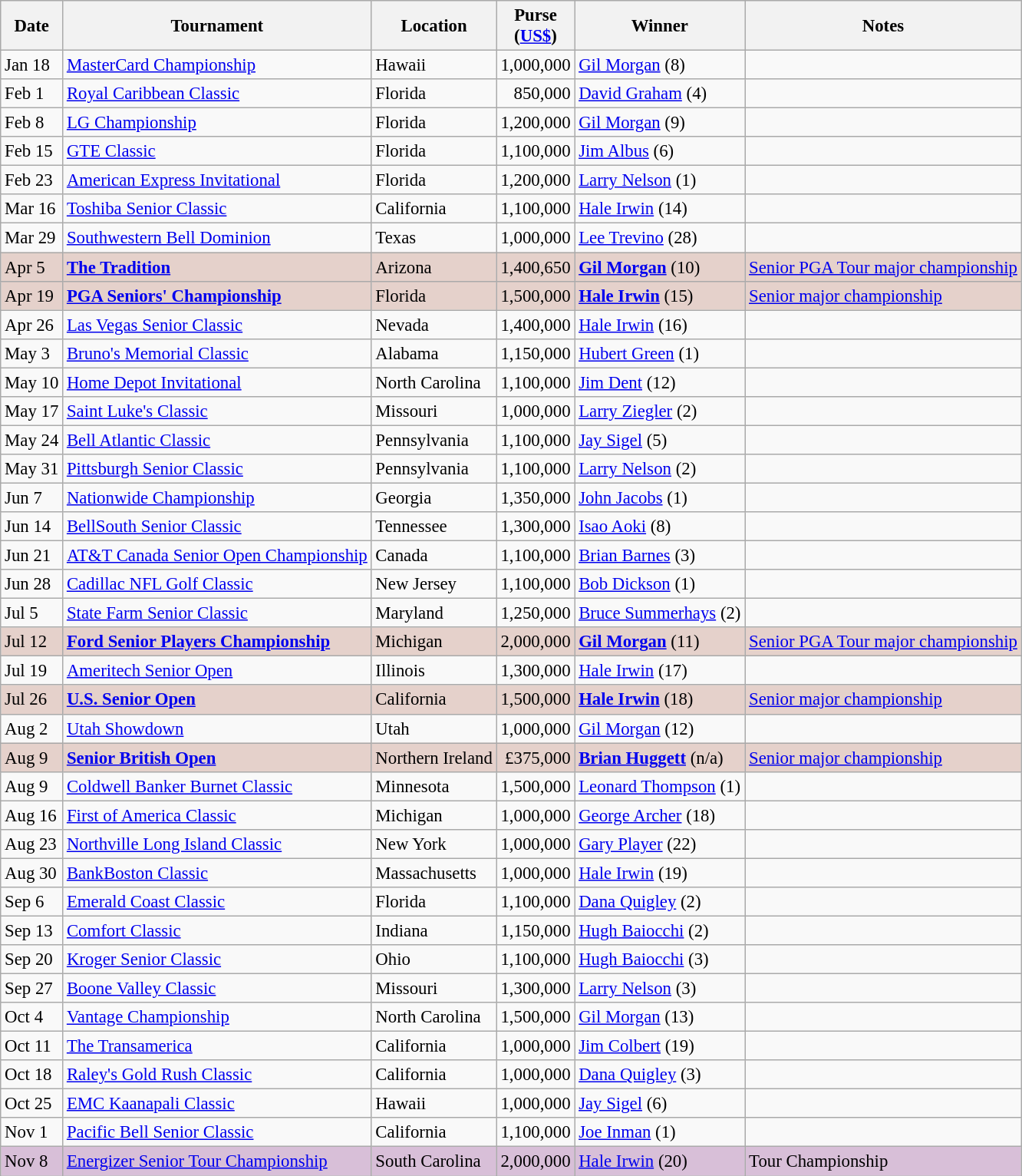<table class="wikitable" style="font-size:95%">
<tr>
<th>Date</th>
<th>Tournament</th>
<th>Location</th>
<th>Purse<br>(<a href='#'>US$</a>)</th>
<th>Winner</th>
<th>Notes</th>
</tr>
<tr>
<td>Jan 18</td>
<td><a href='#'>MasterCard Championship</a></td>
<td>Hawaii</td>
<td align=right>1,000,000</td>
<td> <a href='#'>Gil Morgan</a> (8)</td>
<td></td>
</tr>
<tr>
<td>Feb 1</td>
<td><a href='#'>Royal Caribbean Classic</a></td>
<td>Florida</td>
<td align=right>850,000</td>
<td> <a href='#'>David Graham</a> (4)</td>
<td></td>
</tr>
<tr>
<td>Feb 8</td>
<td><a href='#'>LG Championship</a></td>
<td>Florida</td>
<td align=right>1,200,000</td>
<td> <a href='#'>Gil Morgan</a> (9)</td>
<td></td>
</tr>
<tr>
<td>Feb 15</td>
<td><a href='#'>GTE Classic</a></td>
<td>Florida</td>
<td align=right>1,100,000</td>
<td> <a href='#'>Jim Albus</a> (6)</td>
<td></td>
</tr>
<tr>
<td>Feb 23</td>
<td><a href='#'>American Express Invitational</a></td>
<td>Florida</td>
<td align=right>1,200,000</td>
<td> <a href='#'>Larry Nelson</a> (1)</td>
<td></td>
</tr>
<tr>
<td>Mar 16</td>
<td><a href='#'>Toshiba Senior Classic</a></td>
<td>California</td>
<td align=right>1,100,000</td>
<td> <a href='#'>Hale Irwin</a> (14)</td>
<td></td>
</tr>
<tr>
<td>Mar 29</td>
<td><a href='#'>Southwestern Bell Dominion</a></td>
<td>Texas</td>
<td align=right>1,000,000</td>
<td> <a href='#'>Lee Trevino</a> (28)</td>
<td></td>
</tr>
<tr style="background:#e5d1cb;">
<td>Apr 5</td>
<td><strong><a href='#'>The Tradition</a></strong></td>
<td>Arizona</td>
<td align=right>1,400,650</td>
<td> <strong><a href='#'>Gil Morgan</a></strong> (10)</td>
<td><a href='#'>Senior PGA Tour major championship</a></td>
</tr>
<tr style="background:#e5d1cb;">
<td>Apr 19</td>
<td><strong><a href='#'>PGA Seniors' Championship</a></strong></td>
<td>Florida</td>
<td align=right>1,500,000</td>
<td> <strong><a href='#'>Hale Irwin</a></strong> (15)</td>
<td><a href='#'>Senior major championship</a></td>
</tr>
<tr>
<td>Apr 26</td>
<td><a href='#'>Las Vegas Senior Classic</a></td>
<td>Nevada</td>
<td align=right>1,400,000</td>
<td> <a href='#'>Hale Irwin</a> (16)</td>
<td></td>
</tr>
<tr>
<td>May 3</td>
<td><a href='#'>Bruno's Memorial Classic</a></td>
<td>Alabama</td>
<td align=right>1,150,000</td>
<td> <a href='#'>Hubert Green</a> (1)</td>
<td></td>
</tr>
<tr>
<td>May 10</td>
<td><a href='#'>Home Depot Invitational</a></td>
<td>North Carolina</td>
<td align=right>1,100,000</td>
<td> <a href='#'>Jim Dent</a> (12)</td>
<td></td>
</tr>
<tr>
<td>May 17</td>
<td><a href='#'>Saint Luke's Classic</a></td>
<td>Missouri</td>
<td align=right>1,000,000</td>
<td> <a href='#'>Larry Ziegler</a> (2)</td>
<td></td>
</tr>
<tr>
<td>May 24</td>
<td><a href='#'>Bell Atlantic Classic</a></td>
<td>Pennsylvania</td>
<td align=right>1,100,000</td>
<td> <a href='#'>Jay Sigel</a> (5)</td>
<td></td>
</tr>
<tr>
<td>May 31</td>
<td><a href='#'>Pittsburgh Senior Classic</a></td>
<td>Pennsylvania</td>
<td align=right>1,100,000</td>
<td> <a href='#'>Larry Nelson</a> (2)</td>
<td></td>
</tr>
<tr>
<td>Jun 7</td>
<td><a href='#'>Nationwide Championship</a></td>
<td>Georgia</td>
<td align=right>1,350,000</td>
<td> <a href='#'>John Jacobs</a> (1)</td>
<td></td>
</tr>
<tr>
<td>Jun 14</td>
<td><a href='#'>BellSouth Senior Classic</a></td>
<td>Tennessee</td>
<td align=right>1,300,000</td>
<td> <a href='#'>Isao Aoki</a> (8)</td>
<td></td>
</tr>
<tr>
<td>Jun 21</td>
<td><a href='#'>AT&T Canada Senior Open Championship</a></td>
<td>Canada</td>
<td align=right>1,100,000</td>
<td> <a href='#'>Brian Barnes</a> (3)</td>
<td></td>
</tr>
<tr>
<td>Jun 28</td>
<td><a href='#'>Cadillac NFL Golf Classic</a></td>
<td>New Jersey</td>
<td align=right>1,100,000</td>
<td> <a href='#'>Bob Dickson</a> (1)</td>
<td></td>
</tr>
<tr>
<td>Jul 5</td>
<td><a href='#'>State Farm Senior Classic</a></td>
<td>Maryland</td>
<td align=right>1,250,000</td>
<td> <a href='#'>Bruce Summerhays</a> (2)</td>
<td></td>
</tr>
<tr style="background:#e5d1cb;">
<td>Jul 12</td>
<td><strong><a href='#'>Ford Senior Players Championship</a></strong></td>
<td>Michigan</td>
<td align=right>2,000,000</td>
<td> <strong><a href='#'>Gil Morgan</a></strong> (11)</td>
<td><a href='#'>Senior PGA Tour major championship</a></td>
</tr>
<tr>
<td>Jul 19</td>
<td><a href='#'>Ameritech Senior Open</a></td>
<td>Illinois</td>
<td align=right>1,300,000</td>
<td> <a href='#'>Hale Irwin</a> (17)</td>
<td></td>
</tr>
<tr style="background:#e5d1cb;">
<td>Jul 26</td>
<td><strong><a href='#'>U.S. Senior Open</a></strong></td>
<td>California</td>
<td align=right>1,500,000</td>
<td> <strong><a href='#'>Hale Irwin</a></strong> (18)</td>
<td><a href='#'>Senior major championship</a></td>
</tr>
<tr>
<td>Aug 2</td>
<td><a href='#'>Utah Showdown</a></td>
<td>Utah</td>
<td align=right>1,000,000</td>
<td> <a href='#'>Gil Morgan</a> (12)</td>
<td></td>
</tr>
<tr style="background:#e5d1cb;">
<td>Aug 9</td>
<td><strong><a href='#'>Senior British Open</a></strong></td>
<td>Northern Ireland</td>
<td align=right>£375,000</td>
<td> <strong><a href='#'>Brian Huggett</a></strong> (n/a)</td>
<td><a href='#'>Senior major championship</a></td>
</tr>
<tr>
<td>Aug 9</td>
<td><a href='#'>Coldwell Banker Burnet Classic</a></td>
<td>Minnesota</td>
<td align=right>1,500,000</td>
<td> <a href='#'>Leonard Thompson</a> (1)</td>
<td></td>
</tr>
<tr>
<td>Aug 16</td>
<td><a href='#'>First of America Classic</a></td>
<td>Michigan</td>
<td align=right>1,000,000</td>
<td> <a href='#'>George Archer</a> (18)</td>
<td></td>
</tr>
<tr>
<td>Aug 23</td>
<td><a href='#'>Northville Long Island Classic</a></td>
<td>New York</td>
<td align=right>1,000,000</td>
<td> <a href='#'>Gary Player</a> (22)</td>
<td></td>
</tr>
<tr>
<td>Aug 30</td>
<td><a href='#'>BankBoston Classic</a></td>
<td>Massachusetts</td>
<td align=right>1,000,000</td>
<td> <a href='#'>Hale Irwin</a> (19)</td>
<td></td>
</tr>
<tr>
<td>Sep 6</td>
<td><a href='#'>Emerald Coast Classic</a></td>
<td>Florida</td>
<td align=right>1,100,000</td>
<td> <a href='#'>Dana Quigley</a> (2)</td>
<td></td>
</tr>
<tr>
<td>Sep 13</td>
<td><a href='#'>Comfort Classic</a></td>
<td>Indiana</td>
<td align=right>1,150,000</td>
<td> <a href='#'>Hugh Baiocchi</a> (2)</td>
<td></td>
</tr>
<tr>
<td>Sep 20</td>
<td><a href='#'>Kroger Senior Classic</a></td>
<td>Ohio</td>
<td align=right>1,100,000</td>
<td> <a href='#'>Hugh Baiocchi</a> (3)</td>
<td></td>
</tr>
<tr>
<td>Sep 27</td>
<td><a href='#'>Boone Valley Classic</a></td>
<td>Missouri</td>
<td align=right>1,300,000</td>
<td> <a href='#'>Larry Nelson</a> (3)</td>
<td></td>
</tr>
<tr>
<td>Oct 4</td>
<td><a href='#'>Vantage Championship</a></td>
<td>North Carolina</td>
<td align=right>1,500,000</td>
<td> <a href='#'>Gil Morgan</a> (13)</td>
<td></td>
</tr>
<tr>
<td>Oct 11</td>
<td><a href='#'>The Transamerica</a></td>
<td>California</td>
<td align=right>1,000,000</td>
<td> <a href='#'>Jim Colbert</a> (19)</td>
<td></td>
</tr>
<tr>
<td>Oct 18</td>
<td><a href='#'>Raley's Gold Rush Classic</a></td>
<td>California</td>
<td align=right>1,000,000</td>
<td> <a href='#'>Dana Quigley</a> (3)</td>
<td></td>
</tr>
<tr>
<td>Oct 25</td>
<td><a href='#'>EMC Kaanapali Classic</a></td>
<td>Hawaii</td>
<td align=right>1,000,000</td>
<td> <a href='#'>Jay Sigel</a> (6)</td>
<td></td>
</tr>
<tr>
<td>Nov 1</td>
<td><a href='#'>Pacific Bell Senior Classic</a></td>
<td>California</td>
<td align=right>1,100,000</td>
<td> <a href='#'>Joe Inman</a> (1)</td>
<td></td>
</tr>
<tr style="background:thistle;">
<td>Nov 8</td>
<td><a href='#'>Energizer Senior Tour Championship</a></td>
<td>South Carolina</td>
<td align=right>2,000,000</td>
<td> <a href='#'>Hale Irwin</a> (20)</td>
<td>Tour Championship</td>
</tr>
</table>
